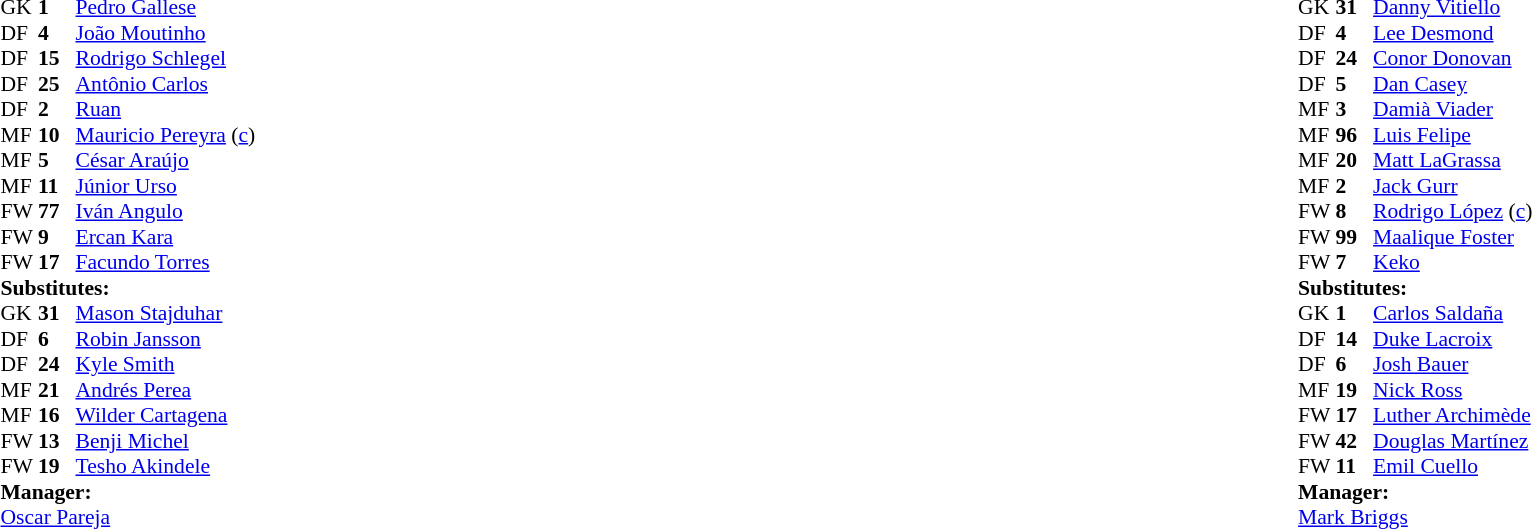<table width="100%">
<tr>
<td valign="top" width="40%"><br><table style="font-size:90%" cellspacing="0" cellpadding="0">
<tr>
<th width=25></th>
<th width=25></th>
</tr>
<tr>
<td>GK</td>
<td><strong>1</strong></td>
<td> <a href='#'>Pedro Gallese</a></td>
</tr>
<tr>
<td>DF</td>
<td><strong>4</strong></td>
<td> <a href='#'>João Moutinho</a></td>
</tr>
<tr>
<td>DF</td>
<td><strong>15</strong></td>
<td> <a href='#'>Rodrigo Schlegel</a></td>
</tr>
<tr>
<td>DF</td>
<td><strong>25</strong></td>
<td> <a href='#'>Antônio Carlos</a></td>
<td></td>
</tr>
<tr>
<td>DF</td>
<td><strong>2</strong></td>
<td> <a href='#'>Ruan</a></td>
<td></td>
<td></td>
</tr>
<tr>
<td>MF</td>
<td><strong>10</strong></td>
<td> <a href='#'>Mauricio Pereyra</a> (<a href='#'>c</a>) </td>
<td></td>
<td></td>
</tr>
<tr>
<td>MF</td>
<td><strong>5</strong></td>
<td> <a href='#'>César Araújo</a></td>
</tr>
<tr>
<td>MF</td>
<td><strong>11</strong></td>
<td> <a href='#'>Júnior Urso</a></td>
<td></td>
<td></td>
</tr>
<tr>
<td>FW</td>
<td><strong>77</strong></td>
<td> <a href='#'>Iván Angulo</a></td>
<td></td>
<td></td>
</tr>
<tr>
<td>FW</td>
<td><strong>9</strong></td>
<td> <a href='#'>Ercan Kara</a></td>
<td></td>
<td></td>
</tr>
<tr>
<td>FW</td>
<td><strong>17</strong></td>
<td> <a href='#'>Facundo Torres</a></td>
</tr>
<tr>
<td colspan=3><strong>Substitutes:</strong></td>
</tr>
<tr>
<td>GK</td>
<td><strong>31</strong></td>
<td> <a href='#'>Mason Stajduhar</a></td>
</tr>
<tr>
<td>DF</td>
<td><strong>6</strong></td>
<td> <a href='#'>Robin Jansson</a></td>
</tr>
<tr>
<td>DF</td>
<td><strong>24</strong></td>
<td> <a href='#'>Kyle Smith</a></td>
<td></td>
<td></td>
</tr>
<tr>
<td>MF</td>
<td><strong>21</strong></td>
<td> <a href='#'>Andrés Perea</a></td>
<td></td>
<td></td>
</tr>
<tr>
<td>MF</td>
<td><strong>16</strong></td>
<td> <a href='#'>Wilder Cartagena</a></td>
<td></td>
<td></td>
</tr>
<tr>
<td>FW</td>
<td><strong>13</strong></td>
<td> <a href='#'>Benji Michel</a></td>
<td></td>
<td></td>
</tr>
<tr>
<td>FW</td>
<td><strong>19</strong></td>
<td> <a href='#'>Tesho Akindele</a></td>
<td></td>
<td></td>
</tr>
<tr>
<td colspan=3><strong>Manager:</strong></td>
</tr>
<tr>
<td colspan=3> <a href='#'>Oscar Pareja</a></td>
</tr>
</table>
</td>
<td valign="top"></td>
<td valign="top" width="50%"><br><table style="font-size:90%; margin:auto" cellspacing="0" cellpadding="0">
<tr>
<th width=25></th>
<th width=25></th>
</tr>
<tr>
<td>GK</td>
<td><strong>31</strong></td>
<td> <a href='#'>Danny Vitiello</a></td>
</tr>
<tr>
<td>DF</td>
<td><strong>4</strong></td>
<td> <a href='#'>Lee Desmond</a></td>
<td></td>
</tr>
<tr>
<td>DF</td>
<td><strong>24</strong></td>
<td> <a href='#'>Conor Donovan</a></td>
<td></td>
<td></td>
</tr>
<tr>
<td>DF</td>
<td><strong>5</strong></td>
<td> <a href='#'>Dan Casey</a></td>
</tr>
<tr>
<td>MF</td>
<td><strong>3</strong></td>
<td> <a href='#'>Damià Viader</a></td>
</tr>
<tr>
<td>MF</td>
<td><strong>96</strong></td>
<td> <a href='#'>Luis Felipe</a></td>
<td></td>
</tr>
<tr>
<td>MF</td>
<td><strong>20</strong></td>
<td> <a href='#'>Matt LaGrassa</a></td>
<td></td>
<td></td>
</tr>
<tr>
<td>MF</td>
<td><strong>2</strong></td>
<td> <a href='#'>Jack Gurr</a></td>
</tr>
<tr>
<td>FW</td>
<td><strong>8</strong></td>
<td> <a href='#'>Rodrigo López</a> (<a href='#'>c</a>) </td>
<td></td>
</tr>
<tr>
<td>FW</td>
<td><strong>99</strong></td>
<td> <a href='#'>Maalique Foster</a></td>
<td></td>
<td></td>
</tr>
<tr>
<td>FW</td>
<td><strong>7</strong></td>
<td> <a href='#'>Keko</a></td>
<td></td>
<td></td>
</tr>
<tr>
<td colspan=3><strong>Substitutes:</strong></td>
</tr>
<tr>
<td>GK</td>
<td><strong>1</strong></td>
<td> <a href='#'>Carlos Saldaña</a></td>
</tr>
<tr>
<td>DF</td>
<td><strong>14</strong></td>
<td> <a href='#'>Duke Lacroix</a></td>
</tr>
<tr>
<td>DF</td>
<td><strong>6</strong></td>
<td> <a href='#'>Josh Bauer</a></td>
</tr>
<tr>
<td>MF</td>
<td><strong>19</strong></td>
<td> <a href='#'>Nick Ross</a></td>
<td></td>
<td></td>
</tr>
<tr>
<td>FW</td>
<td><strong>17</strong></td>
<td> <a href='#'>Luther Archimède</a></td>
<td></td>
<td></td>
</tr>
<tr>
<td>FW</td>
<td><strong>42</strong></td>
<td> <a href='#'>Douglas Martínez</a></td>
<td></td>
<td></td>
</tr>
<tr>
<td>FW</td>
<td><strong>11</strong></td>
<td> <a href='#'>Emil Cuello</a></td>
<td></td>
<td></td>
</tr>
<tr>
<td colspan=3><strong>Manager:</strong></td>
</tr>
<tr>
<td colspan=3> <a href='#'>Mark Briggs</a></td>
</tr>
</table>
</td>
</tr>
</table>
